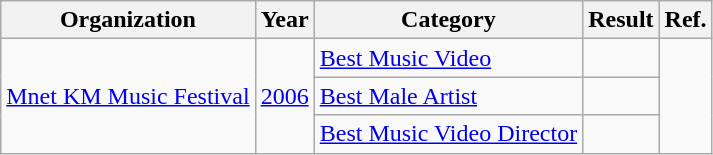<table class="wikitable">
<tr>
<th>Organization</th>
<th>Year</th>
<th>Category</th>
<th>Result</th>
<th>Ref.</th>
</tr>
<tr>
<td rowspan="3"><a href='#'>Mnet KM Music Festival</a></td>
<td rowspan="3"><a href='#'>2006</a></td>
<td><a href='#'>Best Music Video</a></td>
<td></td>
<td rowspan="3" style="text-align:center;"></td>
</tr>
<tr>
<td><a href='#'>Best Male Artist</a></td>
<td></td>
</tr>
<tr>
<td><a href='#'>Best Music Video Director</a></td>
<td></td>
</tr>
</table>
